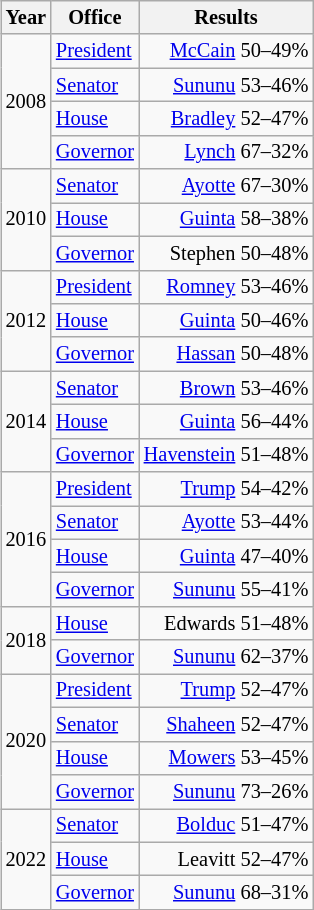<table class="wikitable" style="float:right; font-size:85%; margin:10px">
<tr>
<th>Year</th>
<th>Office</th>
<th>Results</th>
</tr>
<tr>
<td rowspan="4">2008</td>
<td><a href='#'>President</a></td>
<td align="right" ><a href='#'>McCain</a> 50–49%</td>
</tr>
<tr>
<td><a href='#'>Senator</a></td>
<td align="right" ><a href='#'>Sununu</a> 53–46%</td>
</tr>
<tr>
<td><a href='#'>House</a></td>
<td align="right" ><a href='#'>Bradley</a> 52–47%</td>
</tr>
<tr>
<td><a href='#'>Governor</a></td>
<td align="right" ><a href='#'>Lynch</a> 67–32%</td>
</tr>
<tr>
<td rowspan="3">2010</td>
<td><a href='#'>Senator</a></td>
<td align="right" ><a href='#'>Ayotte</a> 67–30%</td>
</tr>
<tr>
<td><a href='#'>House</a></td>
<td align="right" ><a href='#'>Guinta</a> 58–38%</td>
</tr>
<tr>
<td><a href='#'>Governor</a></td>
<td align="right" >Stephen 50–48%</td>
</tr>
<tr>
<td rowspan="3">2012</td>
<td><a href='#'>President</a></td>
<td align="right" ><a href='#'>Romney</a> 53–46%</td>
</tr>
<tr>
<td><a href='#'>House</a></td>
<td align="right" ><a href='#'>Guinta</a> 50–46%</td>
</tr>
<tr>
<td><a href='#'>Governor</a></td>
<td align="right" ><a href='#'>Hassan</a> 50–48%</td>
</tr>
<tr>
<td rowspan="3">2014</td>
<td><a href='#'>Senator</a></td>
<td align="right" ><a href='#'>Brown</a> 53–46%</td>
</tr>
<tr>
<td><a href='#'>House</a></td>
<td align="right" ><a href='#'>Guinta</a> 56–44%</td>
</tr>
<tr>
<td><a href='#'>Governor</a></td>
<td align="right" ><a href='#'>Havenstein</a> 51–48%</td>
</tr>
<tr>
<td rowspan="4">2016</td>
<td><a href='#'>President</a></td>
<td align="right" ><a href='#'>Trump</a> 54–42%</td>
</tr>
<tr>
<td><a href='#'>Senator</a></td>
<td align="right" ><a href='#'>Ayotte</a> 53–44%</td>
</tr>
<tr>
<td><a href='#'>House</a></td>
<td align="right" ><a href='#'>Guinta</a> 47–40%</td>
</tr>
<tr>
<td><a href='#'>Governor</a></td>
<td align="right" ><a href='#'>Sununu</a> 55–41%</td>
</tr>
<tr>
<td rowspan="2">2018</td>
<td><a href='#'>House</a></td>
<td align="right" >Edwards 51–48%</td>
</tr>
<tr>
<td><a href='#'>Governor</a></td>
<td align="right" ><a href='#'>Sununu</a> 62–37%</td>
</tr>
<tr>
<td rowspan="4">2020</td>
<td><a href='#'>President</a></td>
<td align="right" ><a href='#'>Trump</a> 52–47%</td>
</tr>
<tr>
<td><a href='#'>Senator</a></td>
<td align="right" ><a href='#'>Shaheen</a> 52–47%</td>
</tr>
<tr>
<td><a href='#'>House</a></td>
<td align="right" ><a href='#'>Mowers</a> 53–45%</td>
</tr>
<tr>
<td><a href='#'>Governor</a></td>
<td align="right" ><a href='#'>Sununu</a> 73–26%</td>
</tr>
<tr>
<td rowspan="3">2022</td>
<td><a href='#'>Senator</a></td>
<td align="right" ><a href='#'>Bolduc</a> 51–47%</td>
</tr>
<tr>
<td><a href='#'>House</a></td>
<td align="right" >Leavitt 52–47%</td>
</tr>
<tr>
<td><a href='#'>Governor</a></td>
<td align="right" ><a href='#'>Sununu</a> 68–31%</td>
</tr>
</table>
